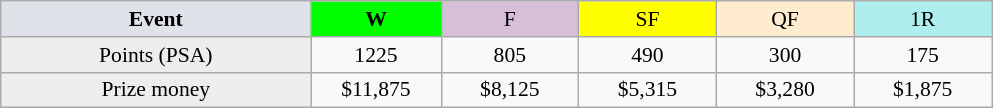<table class=wikitable style=font-size:90%;text-align:center>
<tr>
<td width=200 colspan=1 bgcolor=#dfe2e9><strong>Event</strong></td>
<td width=80 bgcolor=lime><strong>W</strong></td>
<td width=85 bgcolor=#D8BFD8>F</td>
<td width=85 bgcolor=#FFFF00>SF</td>
<td width=85 bgcolor=#ffebcd>QF</td>
<td width=85 bgcolor=#afeeee>1R</td>
</tr>
<tr>
<td bgcolor=#EDEDED>Points (PSA)</td>
<td>1225</td>
<td>805</td>
<td>490</td>
<td>300</td>
<td>175</td>
</tr>
<tr>
<td bgcolor=#EDEDED>Prize money</td>
<td>$11,875</td>
<td>$8,125</td>
<td>$5,315</td>
<td>$3,280</td>
<td>$1,875</td>
</tr>
</table>
